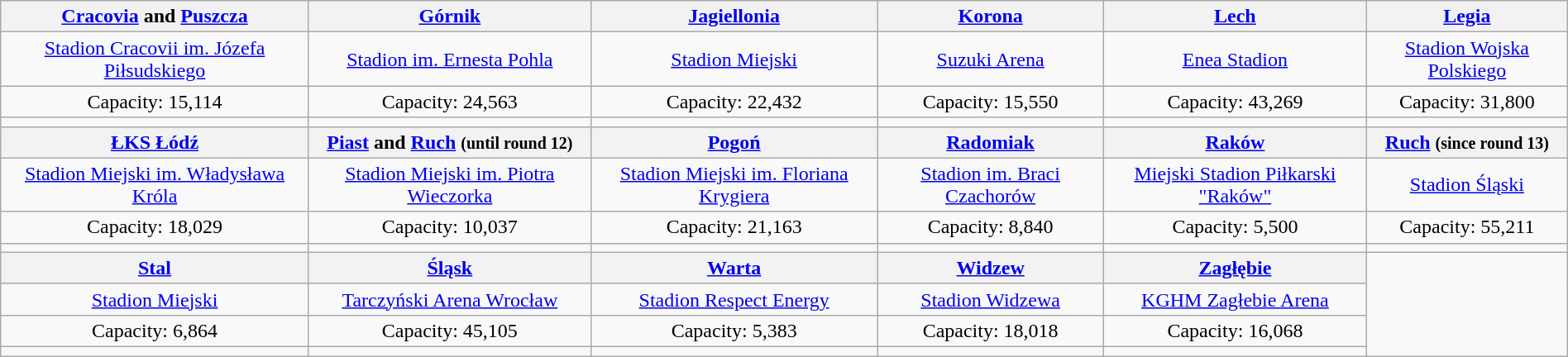<table class="wikitable" style="text-align:center;margin:1em auto;">
<tr>
<th><a href='#'>Cracovia</a> and <a href='#'>Puszcza</a></th>
<th><a href='#'>Górnik</a></th>
<th><a href='#'>Jagiellonia</a></th>
<th><a href='#'>Korona</a></th>
<th><a href='#'>Lech</a></th>
<th><a href='#'>Legia</a></th>
</tr>
<tr>
<td><a href='#'>Stadion Cracovii im. Józefa Piłsudskiego</a></td>
<td><a href='#'>Stadion im. Ernesta Pohla</a></td>
<td><a href='#'>Stadion Miejski</a></td>
<td><a href='#'>Suzuki Arena</a></td>
<td><a href='#'>Enea Stadion</a></td>
<td><a href='#'>Stadion Wojska Polskiego</a></td>
</tr>
<tr>
<td>Capacity: 15,114</td>
<td>Capacity: 24,563</td>
<td>Capacity: 22,432</td>
<td>Capacity: 15,550</td>
<td>Capacity: 43,269</td>
<td>Capacity: 31,800</td>
</tr>
<tr>
<td></td>
<td></td>
<td></td>
<td></td>
<td></td>
<td></td>
</tr>
<tr>
<th><a href='#'>ŁKS Łódź</a></th>
<th><a href='#'>Piast</a> and <a href='#'>Ruch</a> <small>(until round 12)</small></th>
<th><a href='#'>Pogoń</a></th>
<th><a href='#'>Radomiak</a></th>
<th><a href='#'>Raków</a></th>
<th><a href='#'>Ruch</a> <small>(since round 13)</small></th>
</tr>
<tr>
<td><a href='#'>Stadion Miejski im. Władysława Króla</a></td>
<td><a href='#'>Stadion Miejski im. Piotra Wieczorka</a></td>
<td><a href='#'>Stadion Miejski im. Floriana Krygiera</a></td>
<td><a href='#'>Stadion im. Braci Czachorów</a></td>
<td><a href='#'>Miejski Stadion Piłkarski "Raków"</a></td>
<td><a href='#'>Stadion Śląski</a></td>
</tr>
<tr>
<td>Capacity: 18,029</td>
<td>Capacity: 10,037</td>
<td>Capacity: 21,163</td>
<td>Capacity: 8,840</td>
<td>Capacity: 5,500</td>
<td>Capacity: 55,211</td>
</tr>
<tr>
<td></td>
<td></td>
<td></td>
<td></td>
<td></td>
<td></td>
</tr>
<tr>
<th><a href='#'>Stal</a></th>
<th><a href='#'>Śląsk</a></th>
<th><a href='#'>Warta</a></th>
<th><a href='#'>Widzew</a></th>
<th><a href='#'>Zagłębie</a></th>
</tr>
<tr>
<td><a href='#'>Stadion Miejski</a></td>
<td><a href='#'>Tarczyński Arena Wrocław</a></td>
<td><a href='#'>Stadion Respect Energy</a></td>
<td><a href='#'>Stadion Widzewa</a></td>
<td><a href='#'>KGHM Zagłebie Arena</a></td>
</tr>
<tr>
<td>Capacity: 6,864</td>
<td>Capacity: 45,105</td>
<td>Capacity: 5,383</td>
<td>Capacity: 18,018</td>
<td>Capacity: 16,068</td>
</tr>
<tr>
<td></td>
<td></td>
<td></td>
<td></td>
<td></td>
</tr>
</table>
